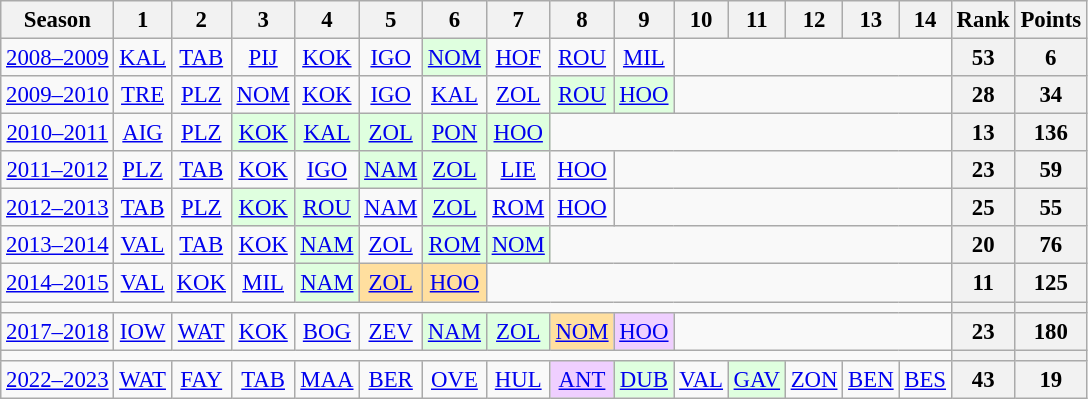<table class="wikitable" style="text-align:center; font-size:95%">
<tr>
<th>Season</th>
<th>1</th>
<th>2</th>
<th>3</th>
<th>4</th>
<th>5</th>
<th>6</th>
<th>7</th>
<th>8</th>
<th>9</th>
<th>10</th>
<th>11</th>
<th>12</th>
<th>13</th>
<th>14</th>
<th>Rank</th>
<th>Points</th>
</tr>
<tr>
<td><a href='#'>2008–2009</a></td>
<td><a href='#'>KAL</a><br></td>
<td><a href='#'>TAB</a><br></td>
<td><a href='#'>PIJ</a><br></td>
<td><a href='#'>KOK</a><br></td>
<td><a href='#'>IGO</a><br></td>
<td bgcolor="#dfffdf"><a href='#'>NOM</a><br></td>
<td><a href='#'>HOF</a><br></td>
<td><a href='#'>ROU</a><br></td>
<td><a href='#'>MIL</a><br></td>
<td colspan=5></td>
<th>53</th>
<th>6</th>
</tr>
<tr>
<td><a href='#'>2009–2010</a></td>
<td><a href='#'>TRE</a><br></td>
<td><a href='#'>PLZ</a><br></td>
<td><a href='#'>NOM</a><br></td>
<td><a href='#'>KOK</a><br></td>
<td><a href='#'>IGO</a><br></td>
<td><a href='#'>KAL</a><br></td>
<td><a href='#'>ZOL</a><br></td>
<td bgcolor="#dfffdf"><a href='#'>ROU</a><br></td>
<td bgcolor="#dfffdf"><a href='#'>HOO</a><br></td>
<td colspan=5></td>
<th>28</th>
<th>34</th>
</tr>
<tr>
<td><a href='#'>2010–2011</a></td>
<td><a href='#'>AIG</a><br></td>
<td><a href='#'>PLZ</a><br></td>
<td bgcolor="#dfffdf"><a href='#'>KOK</a><br></td>
<td bgcolor="#dfffdf"><a href='#'>KAL</a><br></td>
<td bgcolor="#dfffdf"><a href='#'>ZOL</a><br></td>
<td bgcolor="#dfffdf"><a href='#'>PON</a><br></td>
<td bgcolor="#dfffdf"><a href='#'>HOO</a><br></td>
<td colspan=7></td>
<th>13</th>
<th>136</th>
</tr>
<tr>
<td><a href='#'>2011–2012</a></td>
<td><a href='#'>PLZ</a><br></td>
<td><a href='#'>TAB</a><br></td>
<td><a href='#'>KOK</a><br></td>
<td><a href='#'>IGO</a><br></td>
<td bgcolor="#dfffdf"><a href='#'>NAM</a><br></td>
<td bgcolor="#dfffdf"><a href='#'>ZOL</a><br></td>
<td><a href='#'>LIE</a><br></td>
<td><a href='#'>HOO</a><br></td>
<td colspan=6></td>
<th>23</th>
<th>59</th>
</tr>
<tr>
<td><a href='#'>2012–2013</a></td>
<td><a href='#'>TAB</a><br></td>
<td><a href='#'>PLZ</a><br></td>
<td bgcolor="#dfffdf"><a href='#'>KOK</a><br></td>
<td bgcolor="#dfffdf"><a href='#'>ROU</a><br></td>
<td><a href='#'>NAM</a><br></td>
<td bgcolor="#dfffdf"><a href='#'>ZOL</a><br></td>
<td><a href='#'>ROM</a><br></td>
<td><a href='#'>HOO</a><br></td>
<td colspan=6></td>
<th>25</th>
<th>55</th>
</tr>
<tr>
<td><a href='#'>2013–2014</a></td>
<td><a href='#'>VAL</a><br></td>
<td><a href='#'>TAB</a><br></td>
<td><a href='#'>KOK</a><br></td>
<td bgcolor="#dfffdf"><a href='#'>NAM</a><br></td>
<td><a href='#'>ZOL</a><br></td>
<td bgcolor="#dfffdf"><a href='#'>ROM</a><br></td>
<td bgcolor="#dfffdf"><a href='#'>NOM</a><br></td>
<td colspan=7></td>
<th>20</th>
<th>76</th>
</tr>
<tr>
<td><a href='#'>2014–2015</a></td>
<td><a href='#'>VAL</a><br></td>
<td><a href='#'>KOK</a><br></td>
<td><a href='#'>MIL</a><br></td>
<td bgcolor="#dfffdf"><a href='#'>NAM</a><br></td>
<td bgcolor="#ffdf9f"><a href='#'>ZOL</a><br></td>
<td bgcolor="#ffdf9f"><a href='#'>HOO</a><br></td>
<td colspan=8></td>
<th>11</th>
<th>125</th>
</tr>
<tr>
<td colspan=15></td>
<th></th>
<th></th>
</tr>
<tr>
<td><a href='#'>2017–2018</a></td>
<td><a href='#'>IOW</a><br></td>
<td><a href='#'>WAT</a><br></td>
<td><a href='#'>KOK</a><br></td>
<td><a href='#'>BOG</a><br></td>
<td><a href='#'>ZEV</a><br></td>
<td bgcolor="#dfffdf"><a href='#'>NAM</a><br></td>
<td bgcolor="#dfffdf"><a href='#'>ZOL</a><br></td>
<td bgcolor="#ffdf9f"><a href='#'>NOM</a><br></td>
<td bgcolor="#efcfff"><a href='#'>HOO</a><br></td>
<td colspan=5></td>
<th>23</th>
<th>180</th>
</tr>
<tr>
<td colspan=15></td>
<th></th>
<th></th>
</tr>
<tr>
<td><a href='#'>2022–2023</a></td>
<td><a href='#'>WAT</a><br></td>
<td><a href='#'>FAY</a><br></td>
<td><a href='#'>TAB</a><br></td>
<td><a href='#'>MAA</a><br></td>
<td><a href='#'>BER</a><br></td>
<td><a href='#'>OVE</a><br></td>
<td><a href='#'>HUL</a><br></td>
<td bgcolor="#efcfff"><a href='#'>ANT</a><br></td>
<td bgcolor="#dfffdf"><a href='#'>DUB</a><br></td>
<td><a href='#'>VAL</a><br></td>
<td bgcolor="#dfffdf"><a href='#'>GAV</a><br></td>
<td><a href='#'>ZON</a><br></td>
<td><a href='#'>BEN</a><br></td>
<td><a href='#'>BES</a><br></td>
<th>43</th>
<th>19</th>
</tr>
</table>
